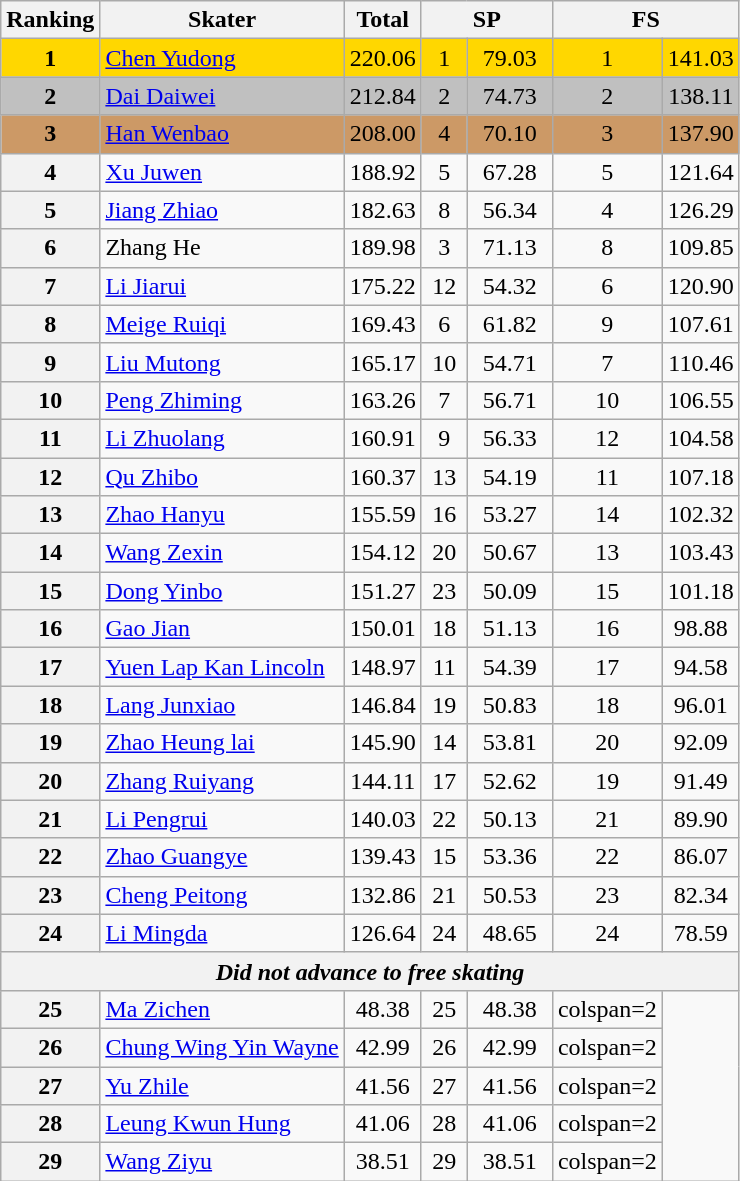<table class="wikitable sortable">
<tr>
<th>Ranking</th>
<th>Skater</th>
<th>Total</th>
<th colspan="2" width="80px">SP </th>
<th colspan="2" width="80px">FS </th>
</tr>
<tr bgcolor="gold">
<td align="center"><strong>1</strong></td>
<td><a href='#'>Chen Yudong</a></td>
<td align="center">220.06</td>
<td align="center">1</td>
<td align="center">79.03</td>
<td align="center">1</td>
<td align="center">141.03</td>
</tr>
<tr bgcolor="silver">
<td align="center"><strong>2</strong></td>
<td><a href='#'>Dai Daiwei</a></td>
<td align="center">212.84</td>
<td align="center">2</td>
<td align="center">74.73</td>
<td align="center">2</td>
<td align="center">138.11</td>
</tr>
<tr bgcolor="cc9966">
<td align="center"><strong>3</strong></td>
<td><a href='#'>Han Wenbao</a></td>
<td align="center">208.00</td>
<td align="center">4</td>
<td align="center">70.10</td>
<td align="center">3</td>
<td align="center">137.90</td>
</tr>
<tr>
<th>4</th>
<td><a href='#'>Xu Juwen</a></td>
<td align="center">188.92</td>
<td align="center">5</td>
<td align="center">67.28</td>
<td align="center">5</td>
<td align="center">121.64</td>
</tr>
<tr>
<th>5</th>
<td><a href='#'>Jiang Zhiao</a></td>
<td align="center">182.63</td>
<td align="center">8</td>
<td align="center">56.34</td>
<td align="center">4</td>
<td align="center">126.29</td>
</tr>
<tr>
<th>6</th>
<td>Zhang He</td>
<td align="center">189.98</td>
<td align="center">3</td>
<td align="center">71.13</td>
<td align="center">8</td>
<td align="center">109.85</td>
</tr>
<tr>
<th>7</th>
<td><a href='#'>Li Jiarui</a></td>
<td align="center">175.22</td>
<td align="center">12</td>
<td align="center">54.32</td>
<td align="center">6</td>
<td align="center">120.90</td>
</tr>
<tr>
<th>8</th>
<td><a href='#'>Meige Ruiqi</a></td>
<td align="center">169.43</td>
<td align="center">6</td>
<td align="center">61.82</td>
<td align="center">9</td>
<td align="center">107.61</td>
</tr>
<tr>
<th>9</th>
<td><a href='#'>Liu Mutong</a></td>
<td align="center">165.17</td>
<td align="center">10</td>
<td align="center">54.71</td>
<td align="center">7</td>
<td align="center">110.46</td>
</tr>
<tr>
<th>10</th>
<td><a href='#'>Peng Zhiming</a></td>
<td align="center">163.26</td>
<td align="center">7</td>
<td align="center">56.71</td>
<td align="center">10</td>
<td align="center">106.55</td>
</tr>
<tr>
<th>11</th>
<td><a href='#'>Li Zhuolang</a></td>
<td align="center">160.91</td>
<td align="center">9</td>
<td align="center">56.33</td>
<td align="center">12</td>
<td align="center">104.58</td>
</tr>
<tr>
<th>12</th>
<td><a href='#'>Qu Zhibo</a></td>
<td align="center">160.37</td>
<td align="center">13</td>
<td align="center">54.19</td>
<td align="center">11</td>
<td align="center">107.18</td>
</tr>
<tr>
<th>13</th>
<td><a href='#'>Zhao Hanyu</a></td>
<td align="center">155.59</td>
<td align="center">16</td>
<td align="center">53.27</td>
<td align="center">14</td>
<td align="center">102.32</td>
</tr>
<tr>
<th>14</th>
<td><a href='#'>Wang Zexin</a></td>
<td align="center">154.12</td>
<td align="center">20</td>
<td align="center">50.67</td>
<td align="center">13</td>
<td align="center">103.43</td>
</tr>
<tr>
<th>15</th>
<td><a href='#'>Dong Yinbo</a></td>
<td align="center">151.27</td>
<td align="center">23</td>
<td align="center">50.09</td>
<td align="center">15</td>
<td align="center">101.18</td>
</tr>
<tr>
<th>16</th>
<td><a href='#'>Gao Jian</a></td>
<td align="center">150.01</td>
<td align="center">18</td>
<td align="center">51.13</td>
<td align="center">16</td>
<td align="center">98.88</td>
</tr>
<tr>
<th>17</th>
<td><a href='#'>Yuen Lap Kan Lincoln</a></td>
<td align="center">148.97</td>
<td align="center">11</td>
<td align="center">54.39</td>
<td align="center">17</td>
<td align="center">94.58</td>
</tr>
<tr>
<th>18</th>
<td><a href='#'>Lang Junxiao</a></td>
<td align="center">146.84</td>
<td align="center">19</td>
<td align="center">50.83</td>
<td align="center">18</td>
<td align="center">96.01</td>
</tr>
<tr>
<th>19</th>
<td><a href='#'>Zhao Heung lai</a></td>
<td align="center">145.90</td>
<td align="center">14</td>
<td align="center">53.81</td>
<td align="center">20</td>
<td align="center">92.09</td>
</tr>
<tr>
<th>20</th>
<td><a href='#'>Zhang Ruiyang</a></td>
<td align="center">144.11</td>
<td align="center">17</td>
<td align="center">52.62</td>
<td align="center">19</td>
<td align="center">91.49</td>
</tr>
<tr>
<th>21</th>
<td><a href='#'>Li Pengrui</a></td>
<td align="center">140.03</td>
<td align="center">22</td>
<td align="center">50.13</td>
<td align="center">21</td>
<td align="center">89.90</td>
</tr>
<tr>
<th>22</th>
<td><a href='#'>Zhao Guangye</a></td>
<td align="center">139.43</td>
<td align="center">15</td>
<td align="center">53.36</td>
<td align="center">22</td>
<td align="center">86.07</td>
</tr>
<tr>
<th>23</th>
<td><a href='#'>Cheng Peitong</a></td>
<td align="center">132.86</td>
<td align="center">21</td>
<td align="center">50.53</td>
<td align="center">23</td>
<td align="center">82.34</td>
</tr>
<tr>
<th>24</th>
<td><a href='#'>Li Mingda</a></td>
<td align="center">126.64</td>
<td align="center">24</td>
<td align="center">48.65</td>
<td align="center">24</td>
<td align="center">78.59</td>
</tr>
<tr>
<th colspan="7"><em>Did not advance to free skating</em></th>
</tr>
<tr>
<th>25</th>
<td><a href='#'>Ma Zichen</a></td>
<td align="center">48.38</td>
<td align="center">25</td>
<td align="center">48.38</td>
<td>colspan=2 </td>
</tr>
<tr>
<th>26</th>
<td><a href='#'>Chung Wing Yin Wayne</a></td>
<td align="center">42.99</td>
<td align="center">26</td>
<td align="center">42.99</td>
<td>colspan=2 </td>
</tr>
<tr>
<th>27</th>
<td><a href='#'>Yu Zhile</a></td>
<td align="center">41.56</td>
<td align="center">27</td>
<td align="center">41.56</td>
<td>colspan=2 </td>
</tr>
<tr>
<th>28</th>
<td><a href='#'>Leung Kwun Hung </a></td>
<td align="center">41.06</td>
<td align="center">28</td>
<td align="center">41.06</td>
<td>colspan=2 </td>
</tr>
<tr>
<th>29</th>
<td><a href='#'>Wang Ziyu</a></td>
<td align="center">38.51</td>
<td align="center">29</td>
<td align="center">38.51</td>
<td>colspan=2 </td>
</tr>
</table>
